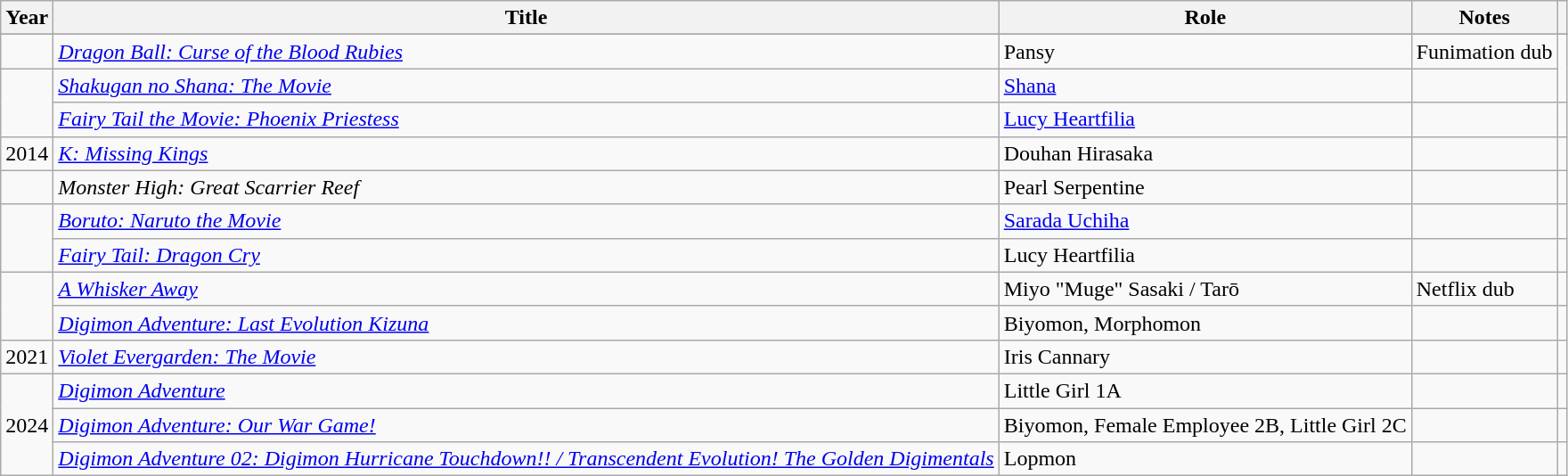<table class="wikitable sortable plainrowheaders">
<tr>
<th>Year</th>
<th>Title</th>
<th>Role</th>
<th class="unsortable">Notes</th>
<th class="unsortable"></th>
</tr>
<tr>
</tr>
<tr>
<td></td>
<td><em><a href='#'>Dragon Ball: Curse of the Blood Rubies</a></em></td>
<td>Pansy</td>
<td>Funimation dub</td>
<td rowspan="2"></td>
</tr>
<tr>
<td rowspan="2"></td>
<td><em><a href='#'>Shakugan no Shana: The Movie</a></em></td>
<td><a href='#'>Shana</a></td>
<td></td>
</tr>
<tr>
<td><em><a href='#'>Fairy Tail the Movie: Phoenix Priestess</a></em></td>
<td><a href='#'>Lucy Heartfilia</a></td>
<td></td>
<td></td>
</tr>
<tr>
<td>2014</td>
<td><em><a href='#'>K: Missing Kings</a></em></td>
<td>Douhan Hirasaka</td>
<td></td>
<td></td>
</tr>
<tr>
<td></td>
<td><em>Monster High: Great Scarrier Reef</em></td>
<td>Pearl Serpentine</td>
<td></td>
<td></td>
</tr>
<tr>
<td rowspan="2"></td>
<td><em><a href='#'>Boruto: Naruto the Movie</a></em></td>
<td><a href='#'>Sarada Uchiha</a></td>
<td></td>
<td></td>
</tr>
<tr>
<td><em><a href='#'>Fairy Tail: Dragon Cry</a></em></td>
<td>Lucy Heartfilia</td>
<td></td>
<td></td>
</tr>
<tr>
<td rowspan="2"></td>
<td><em><a href='#'>A Whisker Away</a></em></td>
<td>Miyo "Muge" Sasaki / Tarō</td>
<td>Netflix dub</td>
<td></td>
</tr>
<tr>
<td><em><a href='#'>Digimon Adventure: Last Evolution Kizuna</a></em></td>
<td>Biyomon, Morphomon</td>
<td></td>
<td></td>
</tr>
<tr>
<td>2021</td>
<td><em><a href='#'>Violet Evergarden: The Movie</a></em></td>
<td>Iris Cannary</td>
<td></td>
<td></td>
</tr>
<tr>
<td rowspan="3">2024</td>
<td><em><a href='#'>Digimon Adventure</a></em></td>
<td>Little Girl 1A</td>
<td></td>
<td></td>
</tr>
<tr>
<td><em><a href='#'>Digimon Adventure: Our War Game!</a></em></td>
<td>Biyomon, Female Employee 2B, Little Girl 2C</td>
<td></td>
<td></td>
</tr>
<tr>
<td><em><a href='#'>Digimon Adventure 02: Digimon Hurricane Touchdown!! / Transcendent Evolution! The Golden Digimentals</a></em></td>
<td>Lopmon</td>
<td></td>
<td></td>
</tr>
</table>
